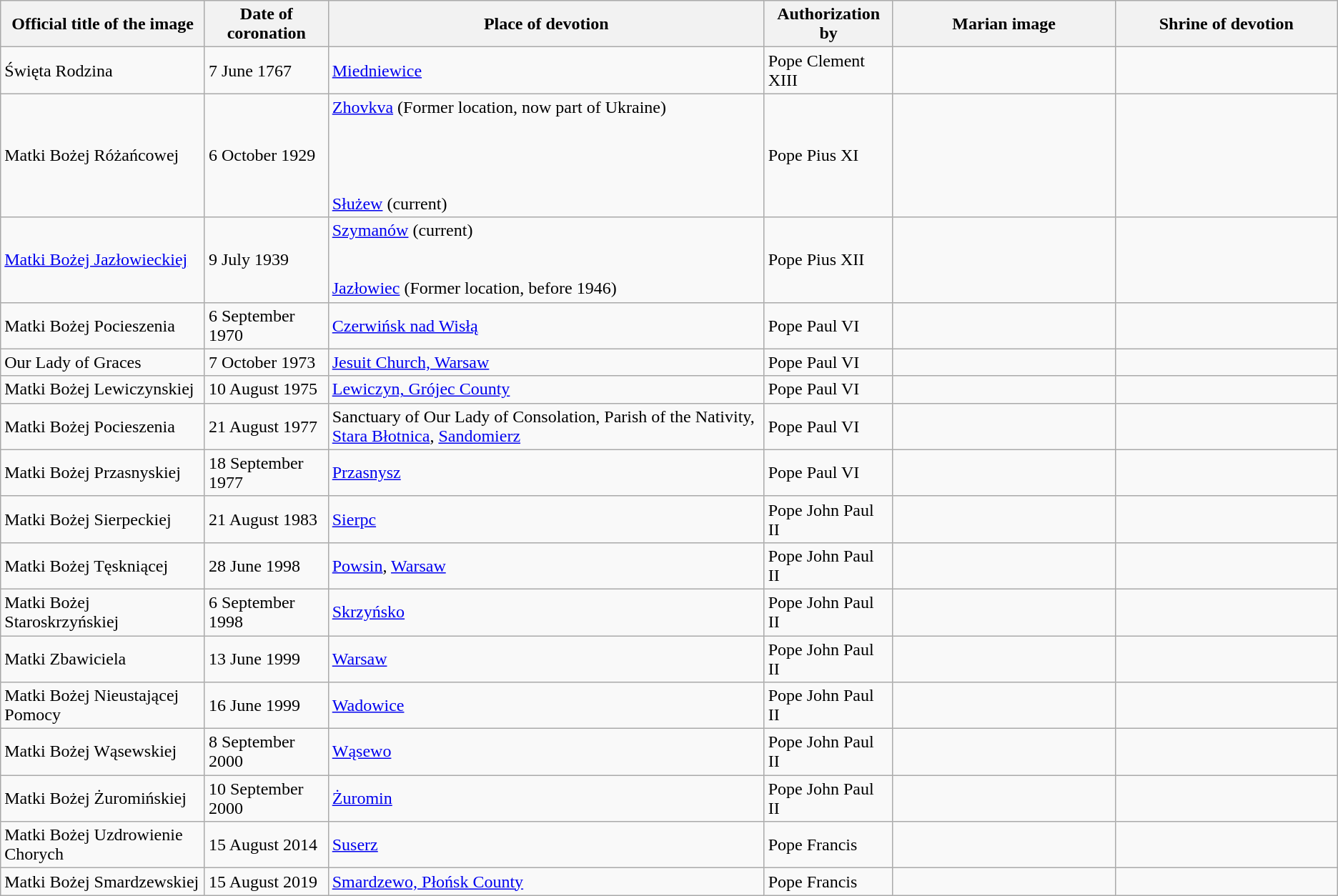<table class="wikitable sortable">
<tr>
<th>Official title of the image</th>
<th data-sort-type="date">Date of coronation</th>
<th>Place of devotion</th>
<th>Authorization by</th>
<th width=200px class=unsortable>Marian image</th>
<th width=200px class=unsortable>Shrine of devotion</th>
</tr>
<tr>
<td>Święta Rodzina</td>
<td>7 June 1767</td>
<td><a href='#'>Miedniewice</a></td>
<td>Pope Clement XIII</td>
<td></td>
<td></td>
</tr>
<tr>
<td>Matki Bożej Różańcowej</td>
<td>6 October 1929</td>
<td><a href='#'>Zhovkva</a> (Former location, now part of Ukraine)<br><br><br><br><br><a href='#'>Służew</a> (current)</td>
<td>Pope Pius XI</td>
<td></td>
<td></td>
</tr>
<tr>
<td><a href='#'>Matki Bożej Jazłowieckiej</a></td>
<td>9 July 1939</td>
<td><a href='#'>Szymanów</a> (current)<br><br><br> <a href='#'>Jazłowiec</a> (Former location, before 1946)</td>
<td>Pope Pius XII</td>
<td></td>
<td></td>
</tr>
<tr>
<td>Matki Bożej Pocieszenia</td>
<td>6 September 1970</td>
<td><a href='#'>Czerwińsk nad Wisłą</a></td>
<td>Pope Paul VI</td>
<td></td>
<td></td>
</tr>
<tr>
<td>Our Lady of Graces</td>
<td>7 October 1973</td>
<td><a href='#'>Jesuit Church, Warsaw</a></td>
<td>Pope Paul VI</td>
<td></td>
<td></td>
</tr>
<tr>
<td>Matki Bożej Lewiczynskiej</td>
<td>10 August 1975</td>
<td><a href='#'>Lewiczyn, Grójec County</a></td>
<td>Pope Paul VI</td>
<td></td>
<td></td>
</tr>
<tr>
<td>Matki Bożej Pocieszenia</td>
<td>21 August 1977</td>
<td>Sanctuary of Our Lady of Consolation, Parish of the Nativity, <a href='#'>Stara Błotnica</a>, <a href='#'>Sandomierz</a></td>
<td>Pope Paul VI</td>
<td></td>
<td></td>
</tr>
<tr>
<td>Matki Bożej Przasnyskiej</td>
<td>18 September 1977</td>
<td><a href='#'>Przasnysz</a></td>
<td>Pope Paul VI</td>
<td></td>
<td></td>
</tr>
<tr>
<td>Matki Bożej Sierpeckiej</td>
<td>21 August 1983</td>
<td><a href='#'>Sierpc</a></td>
<td>Pope John Paul II</td>
<td></td>
<td></td>
</tr>
<tr>
<td>Matki Bożej Tęskniącej</td>
<td>28 June 1998</td>
<td><a href='#'>Powsin</a>, <a href='#'>Warsaw</a></td>
<td>Pope John Paul II</td>
<td></td>
<td></td>
</tr>
<tr>
<td>Matki Bożej Staroskrzyńskiej</td>
<td>6 September 1998</td>
<td><a href='#'>Skrzyńsko</a></td>
<td>Pope John Paul II</td>
<td></td>
<td></td>
</tr>
<tr>
<td>Matki Zbawiciela</td>
<td>13 June 1999</td>
<td><a href='#'>Warsaw</a></td>
<td>Pope John Paul II</td>
<td></td>
<td></td>
</tr>
<tr>
<td>Matki Bożej Nieustającej Pomocy</td>
<td>16 June 1999</td>
<td><a href='#'>Wadowice</a></td>
<td>Pope John Paul II</td>
<td></td>
<td></td>
</tr>
<tr>
<td>Matki Bożej Wąsewskiej</td>
<td>8 September 2000</td>
<td><a href='#'>Wąsewo</a></td>
<td>Pope John Paul II</td>
<td></td>
<td></td>
</tr>
<tr>
<td>Matki Bożej Żuromińskiej</td>
<td>10 September 2000</td>
<td><a href='#'>Żuromin</a></td>
<td>Pope John Paul II</td>
<td></td>
<td></td>
</tr>
<tr>
<td>Matki Bożej Uzdrowienie Chorych</td>
<td>15 August 2014</td>
<td><a href='#'>Suserz</a></td>
<td>Pope Francis</td>
<td></td>
<td></td>
</tr>
<tr>
<td>Matki Bożej Smardzewskiej</td>
<td>15 August 2019</td>
<td><a href='#'>Smardzewo, Płońsk County</a></td>
<td>Pope Francis</td>
<td></td>
<td></td>
</tr>
</table>
